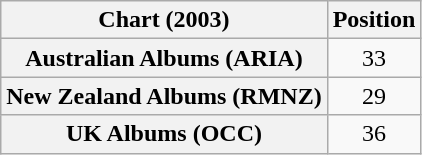<table class="wikitable sortable plainrowheaders" style="text-align:center">
<tr>
<th scope="col">Chart (2003)</th>
<th scope="col">Position</th>
</tr>
<tr>
<th scope="row">Australian Albums (ARIA)</th>
<td>33</td>
</tr>
<tr>
<th scope="row">New Zealand Albums (RMNZ)</th>
<td>29</td>
</tr>
<tr>
<th scope="row">UK Albums (OCC)</th>
<td>36</td>
</tr>
</table>
